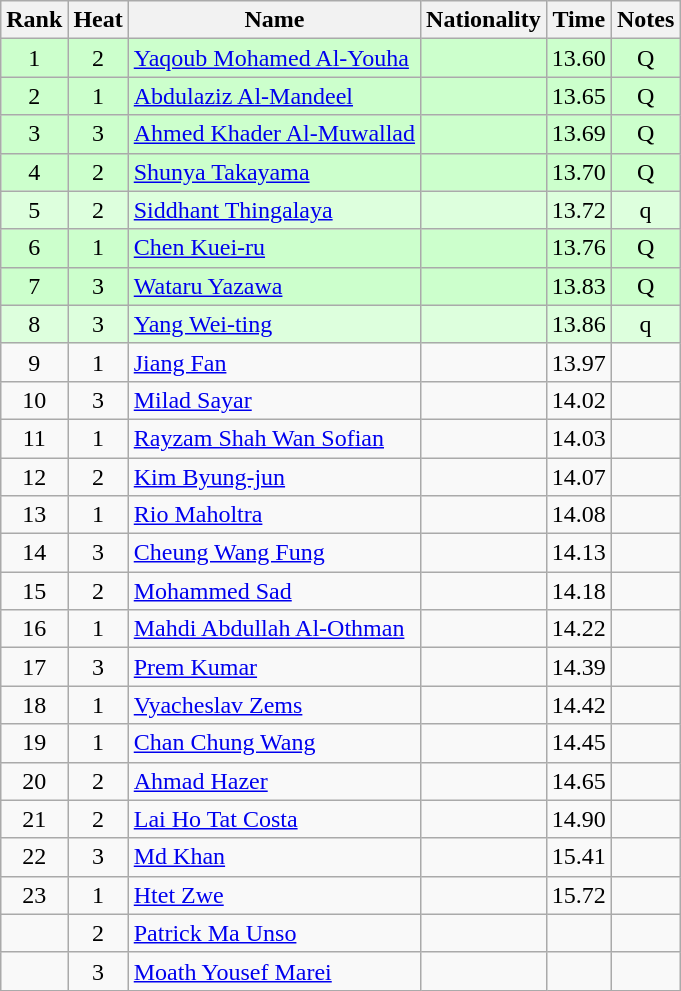<table class="wikitable sortable" style="text-align:center">
<tr>
<th>Rank</th>
<th>Heat</th>
<th>Name</th>
<th>Nationality</th>
<th>Time</th>
<th>Notes</th>
</tr>
<tr bgcolor=ccffcc>
<td>1</td>
<td>2</td>
<td align=left><a href='#'>Yaqoub Mohamed Al-Youha</a></td>
<td align=left></td>
<td>13.60</td>
<td>Q</td>
</tr>
<tr bgcolor=ccffcc>
<td>2</td>
<td>1</td>
<td align=left><a href='#'>Abdulaziz Al-Mandeel</a></td>
<td align=left></td>
<td>13.65</td>
<td>Q</td>
</tr>
<tr bgcolor=ccffcc>
<td>3</td>
<td>3</td>
<td align=left><a href='#'>Ahmed Khader Al-Muwallad</a></td>
<td align=left></td>
<td>13.69</td>
<td>Q</td>
</tr>
<tr bgcolor=ccffcc>
<td>4</td>
<td>2</td>
<td align=left><a href='#'>Shunya Takayama</a></td>
<td align=left></td>
<td>13.70</td>
<td>Q</td>
</tr>
<tr bgcolor=ddffdd>
<td>5</td>
<td>2</td>
<td align=left><a href='#'>Siddhant Thingalaya</a></td>
<td align=left></td>
<td>13.72</td>
<td>q</td>
</tr>
<tr bgcolor=ccffcc>
<td>6</td>
<td>1</td>
<td align=left><a href='#'>Chen Kuei-ru</a></td>
<td align=left></td>
<td>13.76</td>
<td>Q</td>
</tr>
<tr bgcolor=ccffcc>
<td>7</td>
<td>3</td>
<td align=left><a href='#'>Wataru Yazawa</a></td>
<td align=left></td>
<td>13.83</td>
<td>Q</td>
</tr>
<tr bgcolor=ddffdd>
<td>8</td>
<td>3</td>
<td align=left><a href='#'>Yang Wei-ting</a></td>
<td align=left></td>
<td>13.86</td>
<td>q</td>
</tr>
<tr>
<td>9</td>
<td>1</td>
<td align=left><a href='#'>Jiang Fan</a></td>
<td align=left></td>
<td>13.97</td>
<td></td>
</tr>
<tr>
<td>10</td>
<td>3</td>
<td align=left><a href='#'>Milad Sayar</a></td>
<td align=left></td>
<td>14.02</td>
<td></td>
</tr>
<tr>
<td>11</td>
<td>1</td>
<td align=left><a href='#'>Rayzam Shah Wan Sofian</a></td>
<td align=left></td>
<td>14.03</td>
<td></td>
</tr>
<tr>
<td>12</td>
<td>2</td>
<td align=left><a href='#'>Kim Byung-jun</a></td>
<td align=left></td>
<td>14.07</td>
<td></td>
</tr>
<tr>
<td>13</td>
<td>1</td>
<td align=left><a href='#'>Rio Maholtra</a></td>
<td align=left></td>
<td>14.08</td>
<td></td>
</tr>
<tr>
<td>14</td>
<td>3</td>
<td align=left><a href='#'>Cheung Wang Fung</a></td>
<td align=left></td>
<td>14.13</td>
<td></td>
</tr>
<tr>
<td>15</td>
<td>2</td>
<td align=left><a href='#'>Mohammed Sad</a></td>
<td align=left></td>
<td>14.18</td>
<td></td>
</tr>
<tr>
<td>16</td>
<td>1</td>
<td align=left><a href='#'>Mahdi Abdullah Al-Othman</a></td>
<td align=left></td>
<td>14.22</td>
<td></td>
</tr>
<tr>
<td>17</td>
<td>3</td>
<td align=left><a href='#'>Prem Kumar</a></td>
<td align=left></td>
<td>14.39</td>
<td></td>
</tr>
<tr>
<td>18</td>
<td>1</td>
<td align=left><a href='#'>Vyacheslav Zems</a></td>
<td align=left></td>
<td>14.42</td>
<td></td>
</tr>
<tr>
<td>19</td>
<td>1</td>
<td align=left><a href='#'>Chan Chung Wang</a></td>
<td align=left></td>
<td>14.45</td>
<td></td>
</tr>
<tr>
<td>20</td>
<td>2</td>
<td align=left><a href='#'>Ahmad Hazer</a></td>
<td align=left></td>
<td>14.65</td>
<td></td>
</tr>
<tr>
<td>21</td>
<td>2</td>
<td align=left><a href='#'>Lai Ho Tat Costa</a></td>
<td align=left></td>
<td>14.90</td>
<td></td>
</tr>
<tr>
<td>22</td>
<td>3</td>
<td align=left><a href='#'>Md Khan</a></td>
<td align=left></td>
<td>15.41</td>
<td></td>
</tr>
<tr>
<td>23</td>
<td>1</td>
<td align=left><a href='#'>Htet Zwe</a></td>
<td align=left></td>
<td>15.72</td>
<td></td>
</tr>
<tr>
<td></td>
<td>2</td>
<td align=left><a href='#'>Patrick Ma Unso</a></td>
<td align=left></td>
<td></td>
<td></td>
</tr>
<tr>
<td></td>
<td>3</td>
<td align=left><a href='#'>Moath Yousef Marei</a></td>
<td align=left></td>
<td></td>
<td></td>
</tr>
</table>
